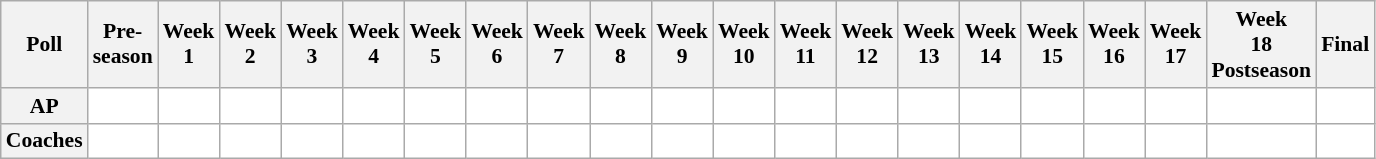<table class="wikitable" style="white-space:nowrap;font-size:90%">
<tr>
<th>Poll</th>
<th>Pre-<br>season</th>
<th>Week<br>1</th>
<th>Week<br>2</th>
<th>Week<br>3</th>
<th>Week<br>4</th>
<th>Week<br>5</th>
<th>Week<br>6</th>
<th>Week<br>7</th>
<th>Week<br>8</th>
<th>Week<br>9</th>
<th>Week<br>10</th>
<th>Week<br>11</th>
<th>Week<br>12</th>
<th>Week<br>13</th>
<th>Week<br>14</th>
<th>Week<br>15</th>
<th>Week<br>16</th>
<th>Week<br>17</th>
<th>Week<br>18<br>Postseason</th>
<th>Final</th>
</tr>
<tr style="text-align:center;">
<th>AP</th>
<td style="background:#FFF;"></td>
<td style="background:#FFF;"></td>
<td style="background:#FFF;"></td>
<td style="background:#FFF;"></td>
<td style="background:#FFF;"></td>
<td style="background:#FFF;"></td>
<td style="background:#FFF;"></td>
<td style="background:#FFF;"></td>
<td style="background:#FFF;"></td>
<td style="background:#FFF;"></td>
<td style="background:#FFF;"></td>
<td style="background:#FFF;"></td>
<td style="background:#FFF;"></td>
<td style="background:#FFF;"></td>
<td style="background:#FFF;"></td>
<td style="background:#FFF;"></td>
<td style="background:#FFF;"></td>
<td style="background:#FFF;"></td>
<td style="background:#FFF;"></td>
<td style="background:#FFF;"></td>
</tr>
<tr style="text-align:center;">
<th>Coaches</th>
<td style="background:#FFF;"></td>
<td style="background:#FFF;"></td>
<td style="background:#FFF;"></td>
<td style="background:#FFF;"></td>
<td style="background:#FFF;"></td>
<td style="background:#FFF;"></td>
<td style="background:#FFF;"></td>
<td style="background:#FFF;"></td>
<td style="background:#FFF;"></td>
<td style="background:#FFF;"></td>
<td style="background:#FFF;"></td>
<td style="background:#FFF;"></td>
<td style="background:#FFF;"></td>
<td style="background:#FFF;"></td>
<td style="background:#FFF;"></td>
<td style="background:#FFF;"></td>
<td style="background:#FFF;"></td>
<td style="background:#FFF;"></td>
<td style="background:#FFF;"></td>
<td style="background:#FFF;"></td>
</tr>
</table>
